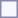<table style="border:1px solid #8888aa; background-color:#f7f8ff; padding:5px; font-size:95%; margin: 0px 12px 12px 0px;">
<tr bgcolor="#CCCCCC">
</tr>
</table>
